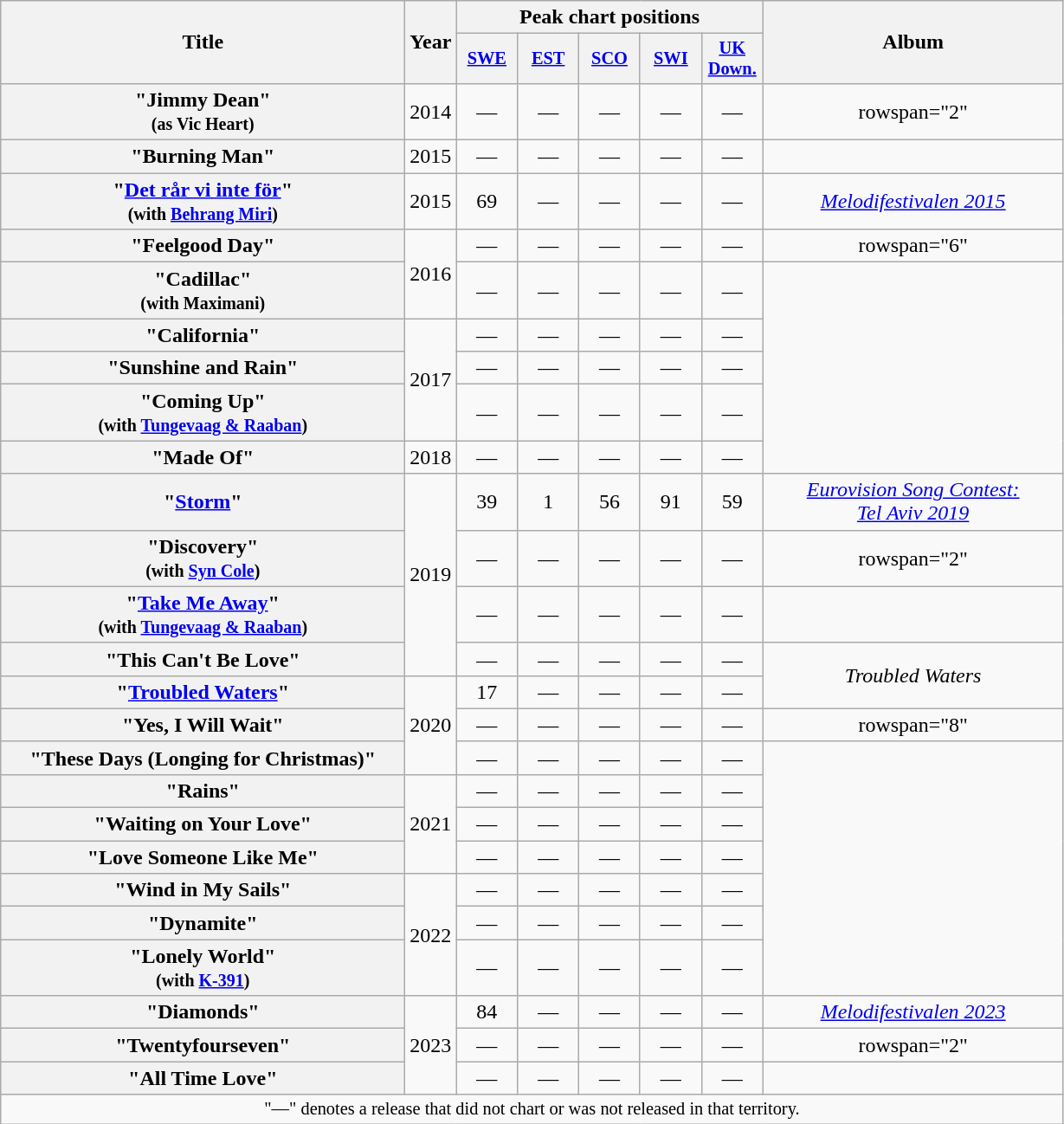<table class="wikitable plainrowheaders" style="text-align:center;">
<tr>
<th scope="col" rowspan="2" style="width:19em;">Title</th>
<th scope="col" rowspan="2" style="width:1em;">Year</th>
<th scope="col" colspan="5">Peak chart positions</th>
<th scope="col" rowspan="2" style="width:14em;">Album</th>
</tr>
<tr>
<th scope="col" style="width:3em;font-size:85%;"><a href='#'>SWE</a><br></th>
<th scope="col" style="width:3em;font-size:85%;"><a href='#'>EST</a><br></th>
<th scope="col" style="width:3em;font-size:85%;"><a href='#'>SCO</a><br></th>
<th scope="col" style="width:3em;font-size:85%;"><a href='#'>SWI</a><br></th>
<th scope="col" style="width:3em;font-size:85%;"><a href='#'>UK<br>Down.</a><br></th>
</tr>
<tr>
<th scope="row">"Jimmy Dean"<br><small>(as Vic Heart)</small></th>
<td>2014</td>
<td>—</td>
<td>—</td>
<td>—</td>
<td>—</td>
<td>—</td>
<td>rowspan="2" </td>
</tr>
<tr>
<th scope="row">"Burning Man"</th>
<td>2015</td>
<td>—</td>
<td>—</td>
<td>—</td>
<td>—</td>
<td>—</td>
</tr>
<tr>
<th scope="row">"<a href='#'>Det rår vi inte för</a>"<br><small>(with <a href='#'>Behrang Miri</a>)</small></th>
<td>2015</td>
<td>69</td>
<td>—</td>
<td>—</td>
<td>—</td>
<td>—</td>
<td><em><a href='#'>Melodifestivalen 2015</a></em></td>
</tr>
<tr>
<th scope="row">"Feelgood Day"</th>
<td rowspan="2">2016</td>
<td>—</td>
<td>—</td>
<td>—</td>
<td>—</td>
<td>—</td>
<td>rowspan="6" </td>
</tr>
<tr>
<th scope="row">"Cadillac"<br><small>(with Maximani)</small></th>
<td>—</td>
<td>—</td>
<td>—</td>
<td>—</td>
<td>—</td>
</tr>
<tr>
<th scope="row">"California"</th>
<td rowspan="3">2017</td>
<td>—</td>
<td>—</td>
<td>—</td>
<td>—</td>
<td>—</td>
</tr>
<tr>
<th scope="row">"Sunshine and Rain"</th>
<td>—</td>
<td>—</td>
<td>—</td>
<td>—</td>
<td>—</td>
</tr>
<tr>
<th scope="row">"Coming Up"<br><small>(with <a href='#'>Tungevaag & Raaban</a>)</small></th>
<td>—</td>
<td>—</td>
<td>—</td>
<td>—</td>
<td>—</td>
</tr>
<tr>
<th scope="row">"Made Of"</th>
<td>2018</td>
<td>—</td>
<td>—</td>
<td>—</td>
<td>—</td>
<td>—</td>
</tr>
<tr>
<th scope="row">"<a href='#'>Storm</a>"</th>
<td rowspan="4">2019</td>
<td>39</td>
<td>1</td>
<td>56</td>
<td>91</td>
<td>59</td>
<td><em><a href='#'>Eurovision Song Contest:<br>Tel Aviv 2019</a></em></td>
</tr>
<tr>
<th scope="row">"Discovery" <br><small>(with <a href='#'>Syn Cole</a>)</small></th>
<td>—</td>
<td>—</td>
<td>—</td>
<td>—</td>
<td>—</td>
<td>rowspan="2" </td>
</tr>
<tr>
<th scope="row">"<a href='#'>Take Me Away</a>" <br><small>(with <a href='#'>Tungevaag & Raaban</a>)</small></th>
<td>—</td>
<td>—</td>
<td>—</td>
<td>—</td>
<td>—</td>
</tr>
<tr>
<th scope="row">"This Can't Be Love"</th>
<td>—</td>
<td>—</td>
<td>—</td>
<td>—</td>
<td>—</td>
<td rowspan="2"><em>Troubled Waters</em></td>
</tr>
<tr>
<th scope="row">"<a href='#'>Troubled Waters</a>"</th>
<td rowspan="3">2020</td>
<td>17<br></td>
<td>—</td>
<td>—</td>
<td>—</td>
<td>—</td>
</tr>
<tr>
<th scope="row">"Yes, I Will Wait"</th>
<td>—</td>
<td>—</td>
<td>—</td>
<td>—</td>
<td>—</td>
<td>rowspan="8" </td>
</tr>
<tr>
<th scope="row">"These Days (Longing for Christmas)"</th>
<td>—</td>
<td>—</td>
<td>—</td>
<td>—</td>
<td>—</td>
</tr>
<tr>
<th scope="row">"Rains"</th>
<td rowspan="3">2021</td>
<td>—</td>
<td>—</td>
<td>—</td>
<td>—</td>
<td>—</td>
</tr>
<tr>
<th scope="row">"Waiting on Your Love"</th>
<td>—</td>
<td>—</td>
<td>—</td>
<td>—</td>
<td>—</td>
</tr>
<tr>
<th scope="row">"Love Someone Like Me"</th>
<td>—</td>
<td>—</td>
<td>—</td>
<td>—</td>
<td>—</td>
</tr>
<tr>
<th scope="row">"Wind in My Sails"</th>
<td rowspan="3">2022</td>
<td>—</td>
<td>—</td>
<td>—</td>
<td>—</td>
<td>—</td>
</tr>
<tr>
<th scope="row">"Dynamite"</th>
<td>—</td>
<td>—</td>
<td>—</td>
<td>—</td>
<td>—</td>
</tr>
<tr>
<th scope="row">"Lonely World"<br><small>(with <a href='#'>K-391</a>)</small></th>
<td>—</td>
<td>—</td>
<td>—</td>
<td>—</td>
<td>—</td>
</tr>
<tr>
<th scope="row">"Diamonds"</th>
<td rowspan="3">2023</td>
<td>84<br></td>
<td>—</td>
<td>—</td>
<td>—</td>
<td>—</td>
<td><em><a href='#'>Melodifestivalen 2023</a></em></td>
</tr>
<tr>
<th scope="row">"Twentyfourseven"</th>
<td>—</td>
<td>—</td>
<td>—</td>
<td>—</td>
<td>—</td>
<td>rowspan="2" </td>
</tr>
<tr>
<th scope="row">"All Time Love"</th>
<td>—</td>
<td>—</td>
<td>—</td>
<td>—</td>
<td>—</td>
</tr>
<tr>
<td colspan="8" style="font-size:85%">"—" denotes a release that did not chart or was not released in that territory.</td>
</tr>
</table>
